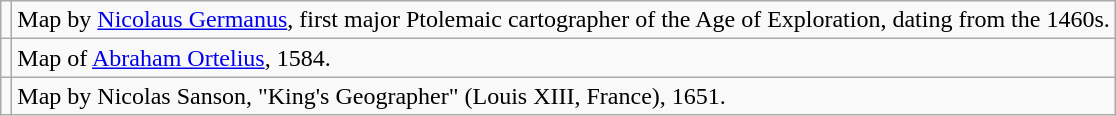<table class="wikitable">
<tr>
<td></td>
<td>Map by <a href='#'>Nicolaus Germanus</a>, first major Ptolemaic cartographer of the Age of Exploration, dating from the 1460s.</td>
</tr>
<tr>
<td></td>
<td>Map of <a href='#'>Abraham Ortelius</a>, 1584.</td>
</tr>
<tr>
<td></td>
<td>Map by Nicolas Sanson, "King's Geographer" (Louis XIII, France), 1651.</td>
</tr>
</table>
